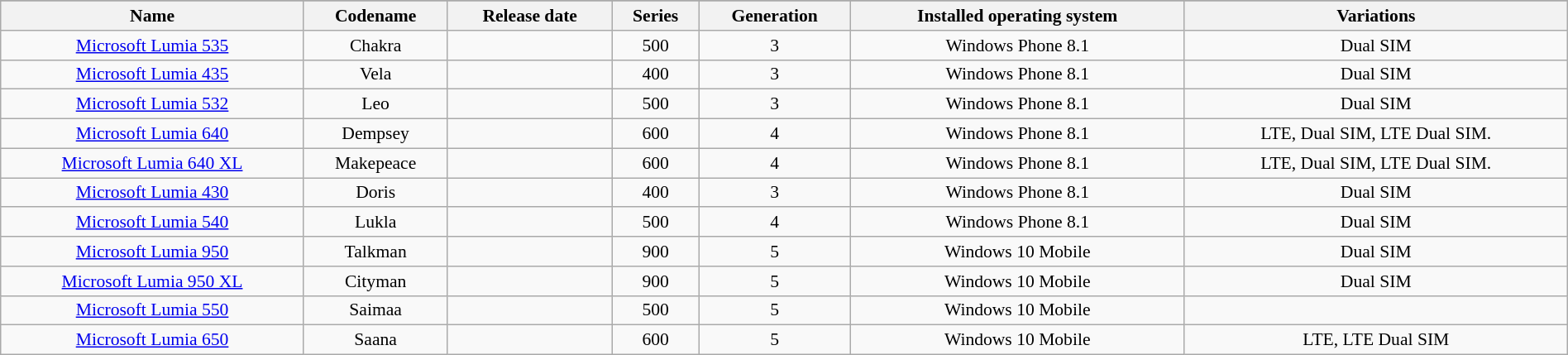<table class="wikitable sortable collapsible uncollapsed" style="width:100%; font-size:90%; text-align:center;">
<tr>
</tr>
<tr>
<th>Name</th>
<th>Codename</th>
<th>Release date </th>
<th>Series</th>
<th>Generation</th>
<th>Installed operating system</th>
<th class="unsortable">Variations </th>
</tr>
<tr>
<td><a href='#'>Microsoft Lumia 535</a></td>
<td>Chakra</td>
<td></td>
<td>500</td>
<td>3</td>
<td>Windows Phone 8.1</td>
<td>Dual SIM</td>
</tr>
<tr>
<td><a href='#'>Microsoft Lumia 435</a></td>
<td>Vela</td>
<td></td>
<td>400</td>
<td>3</td>
<td>Windows Phone 8.1</td>
<td>Dual SIM</td>
</tr>
<tr>
<td><a href='#'>Microsoft Lumia 532</a></td>
<td>Leo</td>
<td></td>
<td>500</td>
<td>3</td>
<td>Windows Phone 8.1</td>
<td>Dual SIM</td>
</tr>
<tr>
<td><a href='#'>Microsoft Lumia 640</a></td>
<td>Dempsey</td>
<td></td>
<td>600</td>
<td>4</td>
<td>Windows Phone 8.1</td>
<td>LTE, Dual SIM, LTE Dual SIM.</td>
</tr>
<tr>
<td><a href='#'>Microsoft Lumia 640 XL</a></td>
<td>Makepeace</td>
<td></td>
<td>600</td>
<td>4</td>
<td>Windows Phone 8.1</td>
<td>LTE, Dual SIM, LTE Dual SIM.</td>
</tr>
<tr>
<td><a href='#'>Microsoft Lumia 430</a></td>
<td>Doris</td>
<td></td>
<td>400</td>
<td>3</td>
<td>Windows Phone 8.1</td>
<td>Dual SIM</td>
</tr>
<tr>
<td><a href='#'>Microsoft Lumia 540</a></td>
<td>Lukla</td>
<td></td>
<td>500</td>
<td>4</td>
<td>Windows Phone 8.1</td>
<td>Dual SIM</td>
</tr>
<tr>
<td><a href='#'>Microsoft Lumia 950</a></td>
<td>Talkman</td>
<td></td>
<td>900</td>
<td>5</td>
<td>Windows 10 Mobile</td>
<td>Dual SIM</td>
</tr>
<tr>
<td><a href='#'>Microsoft Lumia 950 XL</a></td>
<td>Cityman</td>
<td></td>
<td>900</td>
<td>5</td>
<td>Windows 10 Mobile</td>
<td>Dual SIM</td>
</tr>
<tr>
<td><a href='#'>Microsoft Lumia 550</a></td>
<td>Saimaa</td>
<td></td>
<td>500</td>
<td>5</td>
<td>Windows 10 Mobile</td>
<td></td>
</tr>
<tr>
<td><a href='#'>Microsoft Lumia 650</a></td>
<td>Saana</td>
<td></td>
<td>600</td>
<td>5</td>
<td>Windows 10 Mobile</td>
<td>LTE, LTE Dual SIM</td>
</tr>
</table>
